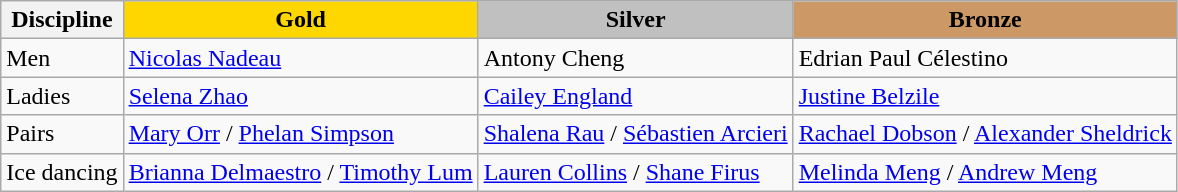<table class="wikitable">
<tr>
<th>Discipline</th>
<td align=center bgcolor=gold><strong>Gold</strong></td>
<td align=center bgcolor=silver><strong>Silver</strong></td>
<td align=center bgcolor=cc9966><strong>Bronze</strong></td>
</tr>
<tr>
<td>Men</td>
<td><a href='#'>Nicolas Nadeau</a></td>
<td>Antony Cheng</td>
<td>Edrian Paul Célestino</td>
</tr>
<tr>
<td>Ladies</td>
<td><a href='#'>Selena Zhao</a></td>
<td><a href='#'>Cailey England</a></td>
<td><a href='#'>Justine Belzile</a></td>
</tr>
<tr>
<td>Pairs</td>
<td><a href='#'>Mary Orr</a> / <a href='#'>Phelan Simpson</a></td>
<td><a href='#'>Shalena Rau</a> / <a href='#'>Sébastien Arcieri</a></td>
<td><a href='#'>Rachael Dobson</a> / <a href='#'>Alexander Sheldrick</a></td>
</tr>
<tr>
<td>Ice dancing</td>
<td><a href='#'>Brianna Delmaestro</a> / <a href='#'>Timothy Lum</a></td>
<td><a href='#'>Lauren Collins</a> / <a href='#'>Shane Firus</a></td>
<td><a href='#'>Melinda Meng</a> / <a href='#'>Andrew Meng</a></td>
</tr>
</table>
